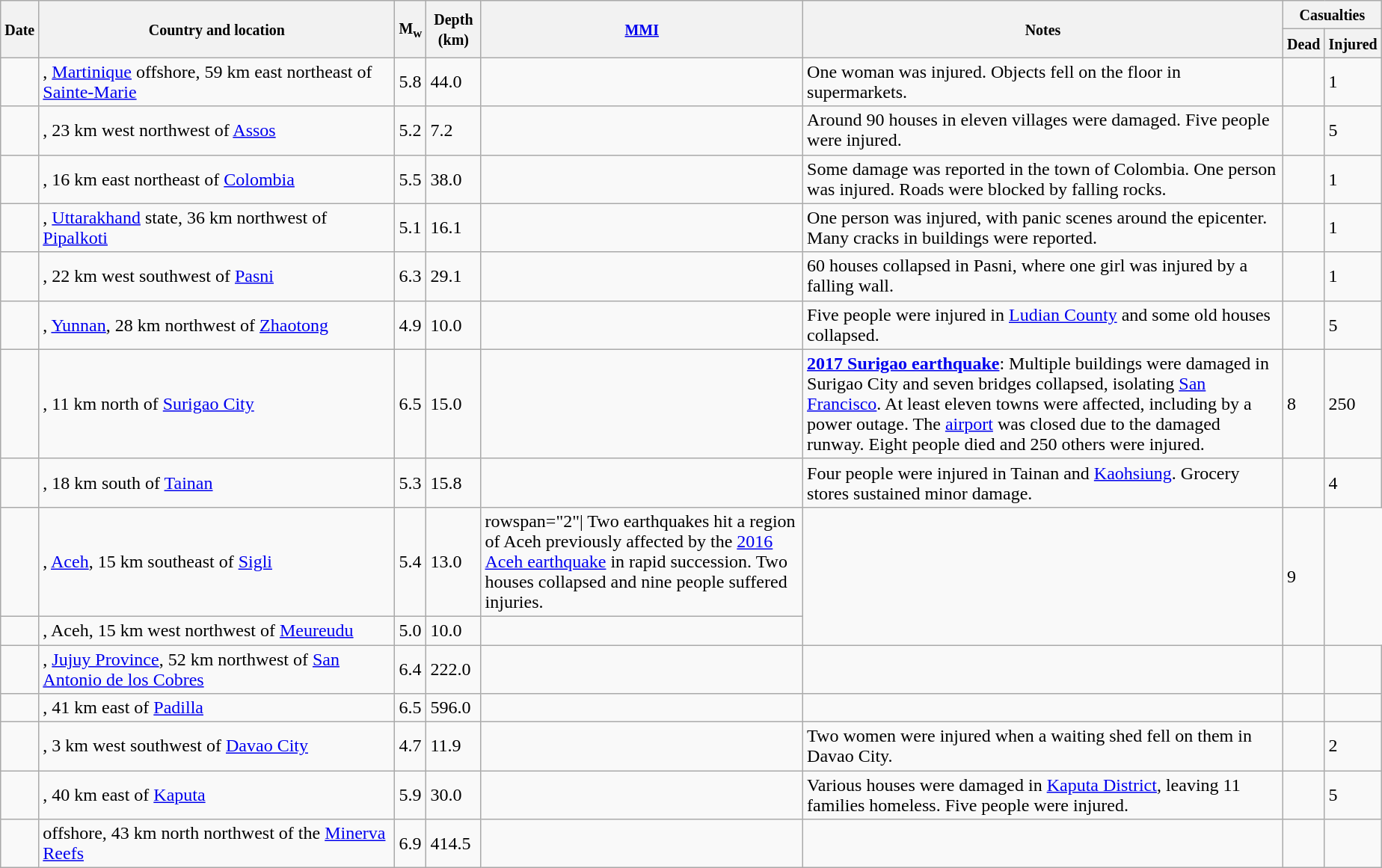<table class="wikitable sortable sort-under" style="border:1px black; margin-left:1em;">
<tr>
<th rowspan="2"><small>Date</small></th>
<th rowspan="2" style="width: 310px"><small>Country and location</small></th>
<th rowspan="2"><small>M<sub>w</sub></small></th>
<th rowspan="2"><small>Depth (km)</small></th>
<th rowspan="2"><small><a href='#'>MMI</a></small></th>
<th rowspan="2" class="unsortable"><small>Notes</small></th>
<th colspan="2"><small>Casualties</small></th>
</tr>
<tr>
<th><small>Dead</small></th>
<th><small>Injured</small></th>
</tr>
<tr>
<td></td>
<td>, <a href='#'>Martinique</a> offshore, 59 km east northeast of <a href='#'>Sainte-Marie</a></td>
<td>5.8</td>
<td>44.0</td>
<td></td>
<td>One woman was injured. Objects fell on the floor in supermarkets.</td>
<td></td>
<td>1</td>
</tr>
<tr>
<td></td>
<td>, 23 km west northwest of <a href='#'>Assos</a></td>
<td>5.2</td>
<td>7.2</td>
<td></td>
<td>Around 90 houses in eleven villages were damaged. Five people were injured.</td>
<td></td>
<td>5</td>
</tr>
<tr>
<td></td>
<td>, 16 km east northeast of <a href='#'>Colombia</a></td>
<td>5.5</td>
<td>38.0</td>
<td></td>
<td>Some damage was reported in the town of Colombia. One person was injured. Roads were blocked by falling rocks.</td>
<td></td>
<td>1</td>
</tr>
<tr>
<td></td>
<td>, <a href='#'>Uttarakhand</a> state, 36 km northwest of <a href='#'>Pipalkoti</a></td>
<td>5.1</td>
<td>16.1</td>
<td></td>
<td>One person was injured, with panic scenes around the epicenter. Many cracks in buildings were reported.</td>
<td></td>
<td>1</td>
</tr>
<tr>
<td></td>
<td>, 22 km west southwest of <a href='#'>Pasni</a></td>
<td>6.3</td>
<td>29.1</td>
<td></td>
<td>60 houses collapsed in Pasni, where one girl was injured by a falling wall.</td>
<td></td>
<td>1</td>
</tr>
<tr>
<td></td>
<td>, <a href='#'>Yunnan</a>, 28 km northwest of <a href='#'>Zhaotong</a></td>
<td>4.9</td>
<td>10.0</td>
<td></td>
<td>Five people were injured in <a href='#'>Ludian County</a> and some old houses collapsed.</td>
<td></td>
<td>5</td>
</tr>
<tr>
<td></td>
<td>, 11 km north of <a href='#'>Surigao City</a></td>
<td>6.5</td>
<td>15.0</td>
<td></td>
<td><strong><a href='#'>2017 Surigao earthquake</a></strong>: Multiple buildings were damaged in Surigao City and seven bridges collapsed, isolating <a href='#'>San Francisco</a>. At least eleven towns were affected, including by a power outage. The <a href='#'>airport</a> was closed due to the damaged runway. Eight people died and 250 others were injured.</td>
<td>8</td>
<td>250</td>
</tr>
<tr>
<td></td>
<td>, 18 km south of <a href='#'>Tainan</a></td>
<td>5.3</td>
<td>15.8</td>
<td></td>
<td>Four people were injured in Tainan and <a href='#'>Kaohsiung</a>. Grocery stores sustained minor damage.</td>
<td></td>
<td>4</td>
</tr>
<tr>
<td></td>
<td>, <a href='#'>Aceh</a>, 15 km southeast of <a href='#'>Sigli</a></td>
<td>5.4</td>
<td>13.0</td>
<td>rowspan="2"| Two earthquakes hit a region of Aceh previously affected by the <a href='#'>2016 Aceh earthquake</a> in rapid succession. Two houses collapsed and nine people suffered injuries.</td>
<td rowspan="2"></td>
<td rowspan="2">9</td>
</tr>
<tr>
<td></td>
<td>, Aceh, 15 km west northwest of <a href='#'>Meureudu</a></td>
<td>5.0</td>
<td>10.0</td>
<td></td>
</tr>
<tr>
<td></td>
<td>, <a href='#'>Jujuy Province</a>, 52 km northwest of <a href='#'>San Antonio de los Cobres</a></td>
<td>6.4</td>
<td>222.0</td>
<td></td>
<td></td>
<td></td>
<td></td>
</tr>
<tr>
<td></td>
<td>, 41 km east of <a href='#'>Padilla</a></td>
<td>6.5</td>
<td>596.0</td>
<td></td>
<td></td>
<td></td>
<td></td>
</tr>
<tr>
<td></td>
<td>, 3 km west southwest of <a href='#'>Davao City</a></td>
<td>4.7</td>
<td>11.9</td>
<td></td>
<td>Two women were injured when a waiting shed fell on them in Davao City.</td>
<td></td>
<td>2</td>
</tr>
<tr>
<td></td>
<td>, 40 km east of <a href='#'>Kaputa</a></td>
<td>5.9</td>
<td>30.0</td>
<td></td>
<td>Various houses were damaged in <a href='#'>Kaputa District</a>, leaving 11 families homeless. Five people were injured.</td>
<td></td>
<td>5</td>
</tr>
<tr>
<td></td>
<td> offshore, 43 km north northwest of the <a href='#'>Minerva Reefs</a></td>
<td>6.9</td>
<td>414.5</td>
<td></td>
<td></td>
<td></td>
<td></td>
</tr>
</table>
